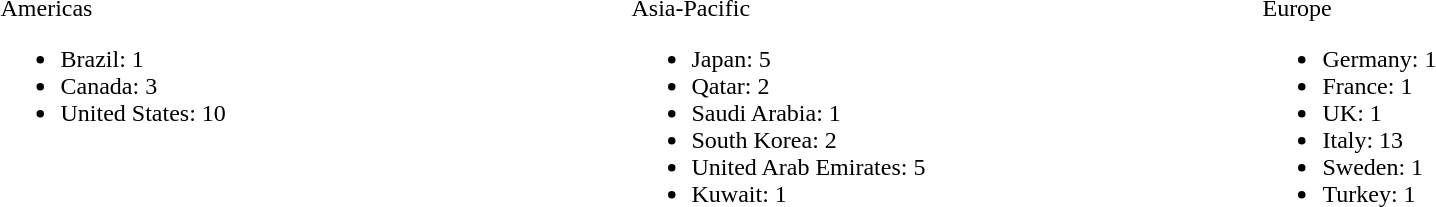<table style="width:100%;">
<tr>
<td style="width:13%; vertical-align:top; text-align:left;"><br>Americas<ul><li>Brazil: 1</li><li>Canada: 3</li><li>United States: 10</li></ul></td>
<td style="width:13%; vertical-align:top; text-align:left;"><br>Asia-Pacific<ul><li>Japan: 5</li><li>Qatar: 2</li><li>Saudi Arabia: 1</li><li>South Korea: 2</li><li>United Arab Emirates: 5</li><li>Kuwait: 1</li></ul></td>
<td style="width:13%; vertical-align:top; text-align:left;"><br>Europe<ul><li>Germany: 1</li><li>France: 1</li><li>UK: 1</li><li>Italy: 13</li><li>Sweden: 1</li><li>Turkey: 1</li></ul></td>
</tr>
</table>
